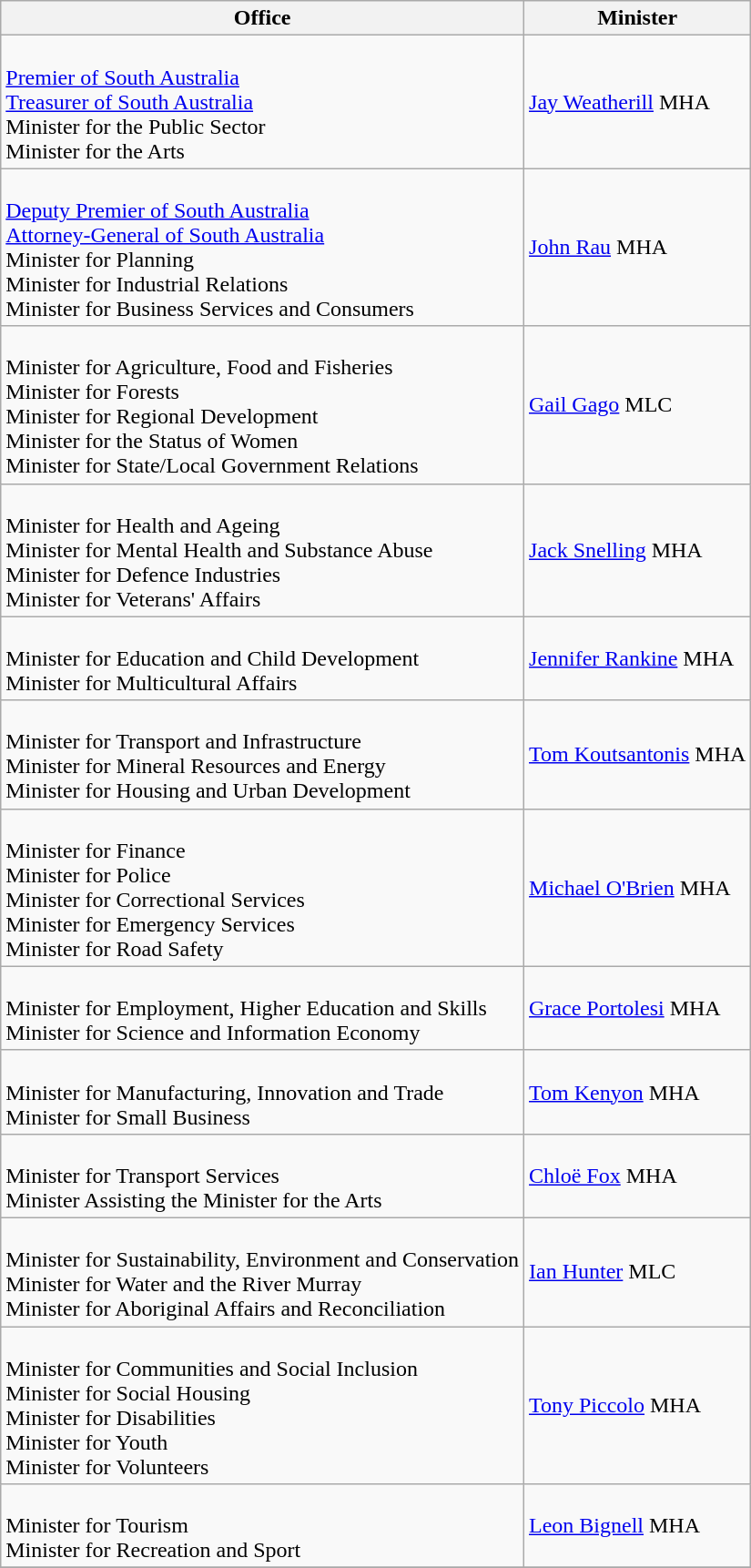<table class="wikitable">
<tr>
<th>Office</th>
<th>Minister</th>
</tr>
<tr>
<td><br><a href='#'>Premier of South Australia</a><br>
<a href='#'>Treasurer of South Australia</a><br>
Minister for the Public Sector<br>
Minister for the Arts</td>
<td><a href='#'>Jay Weatherill</a> MHA</td>
</tr>
<tr>
<td><br><a href='#'>Deputy Premier of South Australia</a><br>
<a href='#'>Attorney-General of South Australia</a><br>
Minister for Planning<br>
Minister for Industrial Relations<br>
Minister for Business Services and Consumers</td>
<td><a href='#'>John Rau</a> MHA</td>
</tr>
<tr>
<td><br>Minister for Agriculture, Food and Fisheries<br>
Minister for Forests<br>
Minister for Regional Development<br>
Minister for the Status of Women<br>
Minister for State/Local Government Relations</td>
<td><a href='#'>Gail Gago</a> MLC</td>
</tr>
<tr>
<td><br>Minister for Health and Ageing<br>
Minister for Mental Health and Substance Abuse<br>
Minister for Defence Industries<br>
Minister for Veterans' Affairs</td>
<td><a href='#'>Jack Snelling</a> MHA</td>
</tr>
<tr>
<td><br>Minister for Education and Child Development<br>
Minister for Multicultural Affairs</td>
<td><a href='#'>Jennifer Rankine</a> MHA</td>
</tr>
<tr>
<td><br>Minister for Transport and Infrastructure<br>
Minister for Mineral Resources and Energy<br>
Minister for Housing and Urban Development</td>
<td><a href='#'>Tom Koutsantonis</a> MHA</td>
</tr>
<tr>
<td><br>Minister for Finance<br>
Minister for Police<br>
Minister for Correctional Services<br>
Minister for Emergency Services<br>
Minister for Road Safety</td>
<td><a href='#'>Michael O'Brien</a> MHA</td>
</tr>
<tr>
<td><br>Minister for Employment, Higher Education and Skills<br>
Minister for Science and Information Economy</td>
<td><a href='#'>Grace Portolesi</a> MHA</td>
</tr>
<tr>
<td><br>Minister for Manufacturing, Innovation and Trade<br>
Minister for Small Business</td>
<td><a href='#'>Tom Kenyon</a> MHA</td>
</tr>
<tr>
<td><br>Minister for Transport Services<br>
Minister Assisting the Minister for the Arts</td>
<td><a href='#'>Chloë Fox</a> MHA</td>
</tr>
<tr>
<td><br>Minister for Sustainability, Environment and Conservation<br>
Minister for Water and the River Murray<br>
Minister for Aboriginal Affairs and Reconciliation</td>
<td><a href='#'>Ian Hunter</a> MLC</td>
</tr>
<tr>
<td><br>Minister for Communities and Social Inclusion<br>
Minister for Social Housing<br>
Minister for Disabilities<br>
Minister for Youth<br>
Minister for Volunteers</td>
<td><a href='#'>Tony Piccolo</a> MHA</td>
</tr>
<tr>
<td><br>Minister for Tourism<br>
Minister for Recreation and Sport</td>
<td><a href='#'>Leon Bignell</a> MHA</td>
</tr>
<tr>
</tr>
</table>
